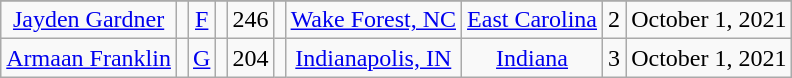<table class="wikitable sortable" style="text-align: center">
<tr align=center>
</tr>
<tr>
<td><a href='#'>Jayden Gardner</a></td>
<td></td>
<td><a href='#'>F</a></td>
<td></td>
<td>246</td>
<td></td>
<td><a href='#'>Wake Forest, NC</a></td>
<td><a href='#'>East Carolina</a></td>
<td>2</td>
<td>October 1, 2021</td>
</tr>
<tr>
<td><a href='#'>Armaan Franklin</a></td>
<td></td>
<td><a href='#'>G</a></td>
<td></td>
<td>204</td>
<td></td>
<td><a href='#'>Indianapolis, IN</a></td>
<td><a href='#'>Indiana</a></td>
<td>3</td>
<td>October 1, 2021</td>
</tr>
</table>
